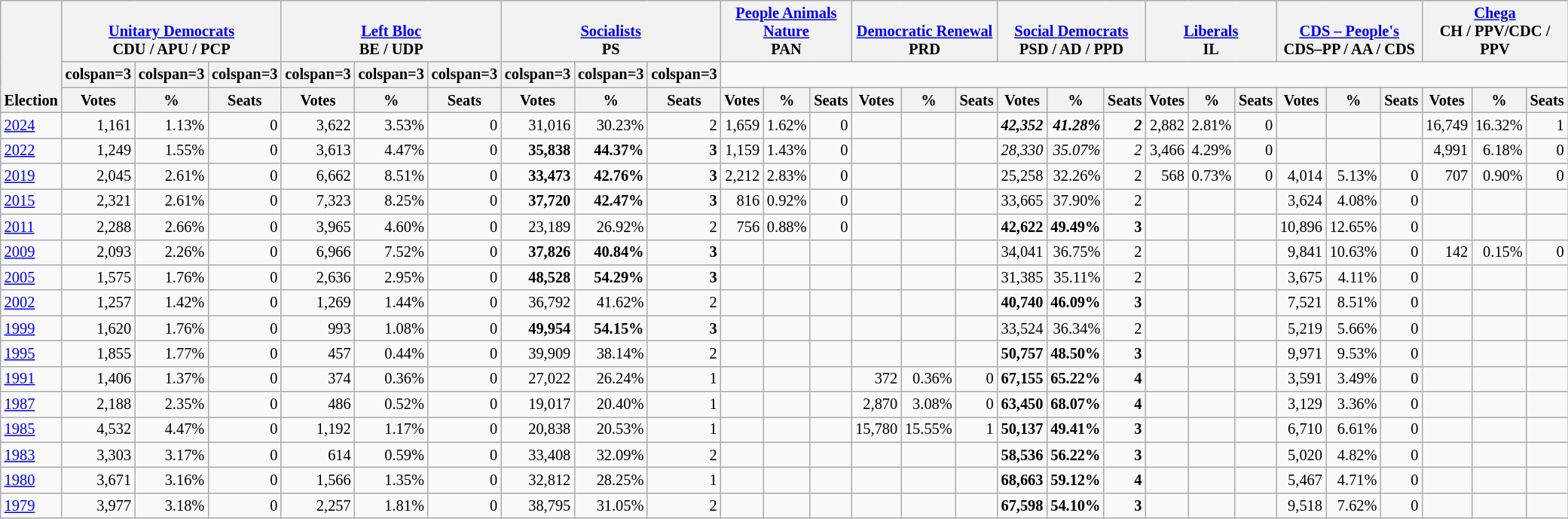<table class="wikitable" border="1" style="font-size:85%; text-align:right;">
<tr>
<th style="text-align:left;" valign=bottom rowspan=3>Election</th>
<th valign=bottom colspan=3><a href='#'>Unitary Democrats</a><br>CDU / APU / PCP</th>
<th valign=bottom colspan=3><a href='#'>Left Bloc</a><br>BE / UDP</th>
<th valign=bottom colspan=3><a href='#'>Socialists</a><br>PS</th>
<th valign=bottom colspan=3><a href='#'>People Animals Nature</a><br>PAN</th>
<th valign=bottom colspan=3><a href='#'>Democratic Renewal</a><br>PRD</th>
<th valign=bottom colspan=3><a href='#'>Social Democrats</a><br>PSD / AD / PPD</th>
<th valign=bottom colspan=3><a href='#'>Liberals</a><br>IL</th>
<th valign=bottom colspan=3><a href='#'>CDS – People's</a><br>CDS–PP / AA / CDS</th>
<th valign=bottom colspan=3><a href='#'>Chega</a><br>CH / PPV/CDC / PPV</th>
</tr>
<tr>
<th>colspan=3 </th>
<th>colspan=3 </th>
<th>colspan=3 </th>
<th>colspan=3 </th>
<th>colspan=3 </th>
<th>colspan=3 </th>
<th>colspan=3 </th>
<th>colspan=3 </th>
<th>colspan=3 </th>
</tr>
<tr>
<th>Votes</th>
<th>%</th>
<th>Seats</th>
<th>Votes</th>
<th>%</th>
<th>Seats</th>
<th>Votes</th>
<th>%</th>
<th>Seats</th>
<th>Votes</th>
<th>%</th>
<th>Seats</th>
<th>Votes</th>
<th>%</th>
<th>Seats</th>
<th>Votes</th>
<th>%</th>
<th>Seats</th>
<th>Votes</th>
<th>%</th>
<th>Seats</th>
<th>Votes</th>
<th>%</th>
<th>Seats</th>
<th>Votes</th>
<th>%</th>
<th>Seats</th>
</tr>
<tr>
<td align=left><a href='#'>2024</a></td>
<td>1,161</td>
<td>1.13%</td>
<td>0</td>
<td>3,622</td>
<td>3.53%</td>
<td>0</td>
<td>31,016</td>
<td>30.23%</td>
<td>2</td>
<td>1,659</td>
<td>1.62%</td>
<td>0</td>
<td></td>
<td></td>
<td></td>
<td><strong><em>42,352</em></strong></td>
<td><strong><em>41.28%</em></strong></td>
<td><strong><em>2</em></strong></td>
<td>2,882</td>
<td>2.81%</td>
<td>0</td>
<td></td>
<td></td>
<td></td>
<td>16,749</td>
<td>16.32%</td>
<td>1</td>
</tr>
<tr>
<td align=left><a href='#'>2022</a></td>
<td>1,249</td>
<td>1.55%</td>
<td>0</td>
<td>3,613</td>
<td>4.47%</td>
<td>0</td>
<td><strong>35,838</strong></td>
<td><strong>44.37%</strong></td>
<td><strong>3</strong></td>
<td>1,159</td>
<td>1.43%</td>
<td>0</td>
<td></td>
<td></td>
<td></td>
<td><em>28,330</em></td>
<td><em>35.07%</em></td>
<td><em>2</em></td>
<td>3,466</td>
<td>4.29%</td>
<td>0</td>
<td></td>
<td></td>
<td></td>
<td>4,991</td>
<td>6.18%</td>
<td>0</td>
</tr>
<tr>
<td align=left><a href='#'>2019</a></td>
<td>2,045</td>
<td>2.61%</td>
<td>0</td>
<td>6,662</td>
<td>8.51%</td>
<td>0</td>
<td><strong>33,473</strong></td>
<td><strong>42.76%</strong></td>
<td><strong>3</strong></td>
<td>2,212</td>
<td>2.83%</td>
<td>0</td>
<td></td>
<td></td>
<td></td>
<td>25,258</td>
<td>32.26%</td>
<td>2</td>
<td>568</td>
<td>0.73%</td>
<td>0</td>
<td>4,014</td>
<td>5.13%</td>
<td>0</td>
<td>707</td>
<td>0.90%</td>
<td>0</td>
</tr>
<tr>
<td align=left><a href='#'>2015</a></td>
<td>2,321</td>
<td>2.61%</td>
<td>0</td>
<td>7,323</td>
<td>8.25%</td>
<td>0</td>
<td><strong>37,720</strong></td>
<td><strong>42.47%</strong></td>
<td><strong>3</strong></td>
<td>816</td>
<td>0.92%</td>
<td>0</td>
<td></td>
<td></td>
<td></td>
<td>33,665</td>
<td>37.90%</td>
<td>2</td>
<td></td>
<td></td>
<td></td>
<td>3,624</td>
<td>4.08%</td>
<td>0</td>
<td></td>
<td></td>
<td></td>
</tr>
<tr>
<td align=left><a href='#'>2011</a></td>
<td>2,288</td>
<td>2.66%</td>
<td>0</td>
<td>3,965</td>
<td>4.60%</td>
<td>0</td>
<td>23,189</td>
<td>26.92%</td>
<td>2</td>
<td>756</td>
<td>0.88%</td>
<td>0</td>
<td></td>
<td></td>
<td></td>
<td><strong>42,622</strong></td>
<td><strong>49.49%</strong></td>
<td><strong>3</strong></td>
<td></td>
<td></td>
<td></td>
<td>10,896</td>
<td>12.65%</td>
<td>0</td>
<td></td>
<td></td>
<td></td>
</tr>
<tr>
<td align=left><a href='#'>2009</a></td>
<td>2,093</td>
<td>2.26%</td>
<td>0</td>
<td>6,966</td>
<td>7.52%</td>
<td>0</td>
<td><strong>37,826</strong></td>
<td><strong>40.84%</strong></td>
<td><strong>3</strong></td>
<td></td>
<td></td>
<td></td>
<td></td>
<td></td>
<td></td>
<td>34,041</td>
<td>36.75%</td>
<td>2</td>
<td></td>
<td></td>
<td></td>
<td>9,841</td>
<td>10.63%</td>
<td>0</td>
<td>142</td>
<td>0.15%</td>
<td>0</td>
</tr>
<tr>
<td align=left><a href='#'>2005</a></td>
<td>1,575</td>
<td>1.76%</td>
<td>0</td>
<td>2,636</td>
<td>2.95%</td>
<td>0</td>
<td><strong>48,528</strong></td>
<td><strong>54.29%</strong></td>
<td><strong>3</strong></td>
<td></td>
<td></td>
<td></td>
<td></td>
<td></td>
<td></td>
<td>31,385</td>
<td>35.11%</td>
<td>2</td>
<td></td>
<td></td>
<td></td>
<td>3,675</td>
<td>4.11%</td>
<td>0</td>
<td></td>
<td></td>
<td></td>
</tr>
<tr>
<td align=left><a href='#'>2002</a></td>
<td>1,257</td>
<td>1.42%</td>
<td>0</td>
<td>1,269</td>
<td>1.44%</td>
<td>0</td>
<td>36,792</td>
<td>41.62%</td>
<td>2</td>
<td></td>
<td></td>
<td></td>
<td></td>
<td></td>
<td></td>
<td><strong>40,740</strong></td>
<td><strong>46.09%</strong></td>
<td><strong>3</strong></td>
<td></td>
<td></td>
<td></td>
<td>7,521</td>
<td>8.51%</td>
<td>0</td>
<td></td>
<td></td>
<td></td>
</tr>
<tr>
<td align=left><a href='#'>1999</a></td>
<td>1,620</td>
<td>1.76%</td>
<td>0</td>
<td>993</td>
<td>1.08%</td>
<td>0</td>
<td><strong>49,954</strong></td>
<td><strong>54.15%</strong></td>
<td><strong>3</strong></td>
<td></td>
<td></td>
<td></td>
<td></td>
<td></td>
<td></td>
<td>33,524</td>
<td>36.34%</td>
<td>2</td>
<td></td>
<td></td>
<td></td>
<td>5,219</td>
<td>5.66%</td>
<td>0</td>
<td></td>
<td></td>
<td></td>
</tr>
<tr>
<td align=left><a href='#'>1995</a></td>
<td>1,855</td>
<td>1.77%</td>
<td>0</td>
<td>457</td>
<td>0.44%</td>
<td>0</td>
<td>39,909</td>
<td>38.14%</td>
<td>2</td>
<td></td>
<td></td>
<td></td>
<td></td>
<td></td>
<td></td>
<td><strong>50,757</strong></td>
<td><strong>48.50%</strong></td>
<td><strong>3</strong></td>
<td></td>
<td></td>
<td></td>
<td>9,971</td>
<td>9.53%</td>
<td>0</td>
<td></td>
<td></td>
<td></td>
</tr>
<tr>
<td align=left><a href='#'>1991</a></td>
<td>1,406</td>
<td>1.37%</td>
<td>0</td>
<td>374</td>
<td>0.36%</td>
<td>0</td>
<td>27,022</td>
<td>26.24%</td>
<td>1</td>
<td></td>
<td></td>
<td></td>
<td>372</td>
<td>0.36%</td>
<td>0</td>
<td><strong>67,155</strong></td>
<td><strong>65.22%</strong></td>
<td><strong>4</strong></td>
<td></td>
<td></td>
<td></td>
<td>3,591</td>
<td>3.49%</td>
<td>0</td>
<td></td>
<td></td>
<td></td>
</tr>
<tr>
<td align=left><a href='#'>1987</a></td>
<td>2,188</td>
<td>2.35%</td>
<td>0</td>
<td>486</td>
<td>0.52%</td>
<td>0</td>
<td>19,017</td>
<td>20.40%</td>
<td>1</td>
<td></td>
<td></td>
<td></td>
<td>2,870</td>
<td>3.08%</td>
<td>0</td>
<td><strong>63,450</strong></td>
<td><strong>68.07%</strong></td>
<td><strong>4</strong></td>
<td></td>
<td></td>
<td></td>
<td>3,129</td>
<td>3.36%</td>
<td>0</td>
<td></td>
<td></td>
<td></td>
</tr>
<tr>
<td align=left><a href='#'>1985</a></td>
<td>4,532</td>
<td>4.47%</td>
<td>0</td>
<td>1,192</td>
<td>1.17%</td>
<td>0</td>
<td>20,838</td>
<td>20.53%</td>
<td>1</td>
<td></td>
<td></td>
<td></td>
<td>15,780</td>
<td>15.55%</td>
<td>1</td>
<td><strong>50,137</strong></td>
<td><strong>49.41%</strong></td>
<td><strong>3</strong></td>
<td></td>
<td></td>
<td></td>
<td>6,710</td>
<td>6.61%</td>
<td>0</td>
<td></td>
<td></td>
<td></td>
</tr>
<tr>
<td align=left><a href='#'>1983</a></td>
<td>3,303</td>
<td>3.17%</td>
<td>0</td>
<td>614</td>
<td>0.59%</td>
<td>0</td>
<td>33,408</td>
<td>32.09%</td>
<td>2</td>
<td></td>
<td></td>
<td></td>
<td></td>
<td></td>
<td></td>
<td><strong>58,536</strong></td>
<td><strong>56.22%</strong></td>
<td><strong>3</strong></td>
<td></td>
<td></td>
<td></td>
<td>5,020</td>
<td>4.82%</td>
<td>0</td>
<td></td>
<td></td>
<td></td>
</tr>
<tr>
<td align=left><a href='#'>1980</a></td>
<td>3,671</td>
<td>3.16%</td>
<td>0</td>
<td>1,566</td>
<td>1.35%</td>
<td>0</td>
<td>32,812</td>
<td>28.25%</td>
<td>1</td>
<td></td>
<td></td>
<td></td>
<td></td>
<td></td>
<td></td>
<td><strong>68,663</strong></td>
<td><strong>59.12%</strong></td>
<td><strong>4</strong></td>
<td></td>
<td></td>
<td></td>
<td>5,467</td>
<td>4.71%</td>
<td>0</td>
<td></td>
<td></td>
<td></td>
</tr>
<tr>
<td align=left><a href='#'>1979</a></td>
<td>3,977</td>
<td>3.18%</td>
<td>0</td>
<td>2,257</td>
<td>1.81%</td>
<td>0</td>
<td>38,795</td>
<td>31.05%</td>
<td>2</td>
<td></td>
<td></td>
<td></td>
<td></td>
<td></td>
<td></td>
<td><strong>67,598</strong></td>
<td><strong>54.10%</strong></td>
<td><strong>3</strong></td>
<td></td>
<td></td>
<td></td>
<td>9,518</td>
<td>7.62%</td>
<td>0</td>
<td></td>
<td></td>
<td></td>
</tr>
</table>
